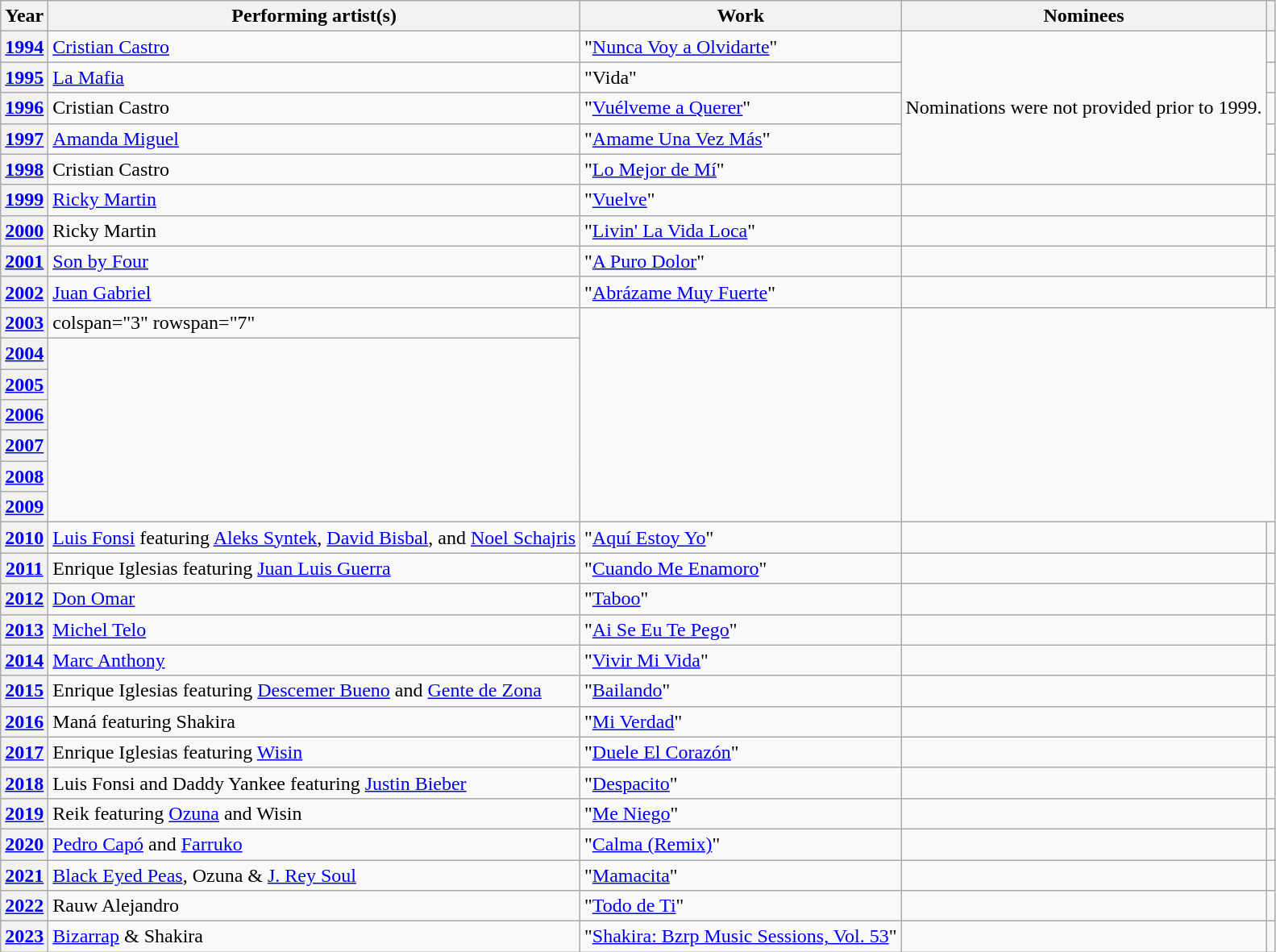<table class="wikitable">
<tr>
<th>Year</th>
<th>Performing artist(s)</th>
<th>Work</th>
<th>Nominees</th>
<th></th>
</tr>
<tr>
<th scope="row"><a href='#'>1994</a></th>
<td><a href='#'>Cristian Castro</a></td>
<td>"<a href='#'>Nunca Voy a Olvidarte</a>"</td>
<td rowspan="5">Nominations were not provided prior to 1999.</td>
<td></td>
</tr>
<tr>
<th scope="row"><a href='#'>1995</a></th>
<td><a href='#'>La Mafia</a></td>
<td>"Vida"</td>
<td></td>
</tr>
<tr>
<th scope="row"><a href='#'>1996</a></th>
<td>Cristian Castro</td>
<td>"<a href='#'>Vuélveme a Querer</a>"</td>
<td></td>
</tr>
<tr>
<th scope="row"><a href='#'>1997</a></th>
<td><a href='#'>Amanda Miguel</a></td>
<td>"<a href='#'>Amame Una Vez Más</a>"</td>
<td></td>
</tr>
<tr>
<th scope="row"><a href='#'>1998</a></th>
<td>Cristian Castro</td>
<td>"<a href='#'>Lo Mejor de Mí</a>"</td>
<td></td>
</tr>
<tr>
<th scope="row"><a href='#'>1999</a></th>
<td><a href='#'>Ricky Martin</a></td>
<td>"<a href='#'>Vuelve</a>"</td>
<td></td>
<td></td>
</tr>
<tr>
<th scope="row"><a href='#'>2000</a></th>
<td>Ricky Martin</td>
<td>"<a href='#'>Livin' La Vida Loca</a>"</td>
<td></td>
<td></td>
</tr>
<tr>
<th scope="row"><a href='#'>2001</a></th>
<td><a href='#'>Son by Four</a></td>
<td>"<a href='#'>A Puro Dolor</a>"</td>
<td></td>
<td></td>
</tr>
<tr>
<th scope="row"><a href='#'>2002</a></th>
<td><a href='#'>Juan Gabriel</a></td>
<td>"<a href='#'>Abrázame Muy Fuerte</a>"</td>
<td></td>
<td></td>
</tr>
<tr>
<th scope="row"><a href='#'>2003</a></th>
<td>colspan="3" rowspan="7" </td>
<td rowspan="7"><br><br><br><br><br><br></td>
</tr>
<tr>
<th scope="row"><a href='#'>2004</a></th>
</tr>
<tr>
<th scope="row"><a href='#'>2005</a></th>
</tr>
<tr>
<th scope="row"><a href='#'>2006</a></th>
</tr>
<tr>
<th scope="row"><a href='#'>2007</a></th>
</tr>
<tr>
<th scope="row"><a href='#'>2008</a></th>
</tr>
<tr>
<th scope="row"><a href='#'>2009</a></th>
</tr>
<tr>
<th scope="row"><a href='#'>2010</a></th>
<td><a href='#'>Luis Fonsi</a> featuring <a href='#'>Aleks Syntek</a>, <a href='#'>David Bisbal</a>, and <a href='#'>Noel Schajris</a></td>
<td>"<a href='#'>Aquí Estoy Yo</a>"</td>
<td></td>
<td></td>
</tr>
<tr>
<th scope="row"><a href='#'>2011</a></th>
<td>Enrique Iglesias featuring <a href='#'>Juan Luis Guerra</a></td>
<td>"<a href='#'>Cuando Me Enamoro</a>"</td>
<td></td>
<td><br></td>
</tr>
<tr>
<th scope="row"><a href='#'>2012</a></th>
<td><a href='#'>Don Omar</a></td>
<td>"<a href='#'>Taboo</a>"</td>
<td></td>
<td><br></td>
</tr>
<tr>
<th scope="row"><a href='#'>2013</a></th>
<td><a href='#'>Michel Telo</a></td>
<td>"<a href='#'>Ai Se Eu Te Pego</a>"</td>
<td></td>
<td></td>
</tr>
<tr>
<th scope="row"><a href='#'>2014</a></th>
<td><a href='#'>Marc Anthony</a></td>
<td>"<a href='#'>Vivir Mi Vida</a>"</td>
<td></td>
<td><br></td>
</tr>
<tr>
<th scope="row"><a href='#'>2015</a></th>
<td>Enrique Iglesias featuring <a href='#'>Descemer Bueno</a> and <a href='#'>Gente de Zona</a></td>
<td>"<a href='#'>Bailando</a>"</td>
<td></td>
<td><br></td>
</tr>
<tr>
<th scope="row"><a href='#'>2016</a></th>
<td>Maná featuring Shakira</td>
<td>"<a href='#'>Mi Verdad</a>"</td>
<td></td>
<td></td>
</tr>
<tr>
<th scope="row"><a href='#'>2017</a></th>
<td>Enrique Iglesias featuring <a href='#'>Wisin</a></td>
<td>"<a href='#'>Duele El Corazón</a>"</td>
<td></td>
<td></td>
</tr>
<tr>
<th scope="row"><a href='#'>2018</a></th>
<td>Luis Fonsi and Daddy Yankee featuring <a href='#'>Justin Bieber</a></td>
<td>"<a href='#'>Despacito</a>"</td>
<td></td>
<td></td>
</tr>
<tr>
<th scope="row"><a href='#'>2019</a></th>
<td>Reik featuring <a href='#'>Ozuna</a> and Wisin</td>
<td>"<a href='#'>Me Niego</a>"</td>
<td></td>
<td></td>
</tr>
<tr>
<th scope="row"><a href='#'>2020</a></th>
<td><a href='#'>Pedro Capó</a> and <a href='#'>Farruko</a></td>
<td>"<a href='#'>Calma (Remix)</a>"</td>
<td></td>
<td></td>
</tr>
<tr>
<th scope="row"><a href='#'>2021</a></th>
<td><a href='#'>Black Eyed Peas</a>, Ozuna & <a href='#'>J. Rey Soul</a></td>
<td>"<a href='#'>Mamacita</a>"</td>
<td></td>
<td></td>
</tr>
<tr>
<th scope="row"><a href='#'>2022</a></th>
<td>Rauw Alejandro</td>
<td>"<a href='#'>Todo de Ti</a>"</td>
<td></td>
<td></td>
</tr>
<tr>
<th scope="row"><a href='#'>2023</a></th>
<td><a href='#'>Bizarrap</a> & Shakira</td>
<td>"<a href='#'>Shakira: Bzrp Music Sessions, Vol. 53</a>"</td>
<td></td>
<td></td>
</tr>
</table>
